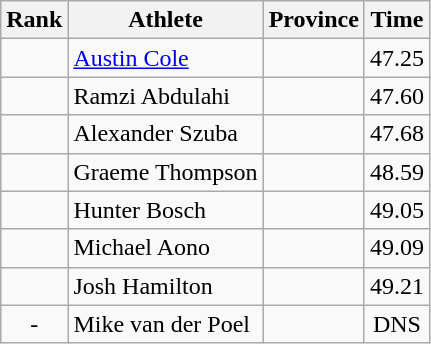<table class="wikitable sortable" style="text-align:center">
<tr>
<th>Rank</th>
<th>Athlete</th>
<th>Province</th>
<th>Time</th>
</tr>
<tr>
<td></td>
<td align=left><a href='#'>Austin Cole</a></td>
<td align="left"></td>
<td>47.25</td>
</tr>
<tr>
<td></td>
<td align=left>Ramzi Abdulahi</td>
<td align="left"></td>
<td>47.60</td>
</tr>
<tr>
<td></td>
<td align=left>Alexander Szuba</td>
<td align="left"></td>
<td>47.68</td>
</tr>
<tr>
<td></td>
<td align=left>Graeme Thompson</td>
<td align="left"></td>
<td>48.59</td>
</tr>
<tr>
<td></td>
<td align=left>Hunter Bosch</td>
<td align="left"></td>
<td>49.05</td>
</tr>
<tr>
<td></td>
<td align=left>Michael Aono</td>
<td align="left"></td>
<td>49.09</td>
</tr>
<tr>
<td></td>
<td align=left>Josh Hamilton</td>
<td align="left"></td>
<td>49.21</td>
</tr>
<tr>
<td>-</td>
<td align=left>Mike van der Poel</td>
<td align="left"></td>
<td>DNS</td>
</tr>
</table>
